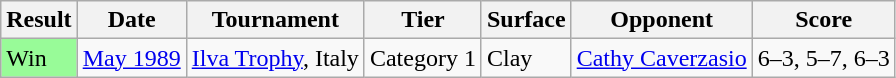<table class="sortable wikitable">
<tr>
<th>Result</th>
<th>Date</th>
<th>Tournament</th>
<th>Tier</th>
<th>Surface</th>
<th>Opponent</th>
<th class="unsortable">Score</th>
</tr>
<tr>
<td bgcolor="98FB98">Win</td>
<td><a href='#'>May 1989</a></td>
<td><a href='#'>Ilva Trophy</a>, Italy</td>
<td>Category 1</td>
<td>Clay</td>
<td> <a href='#'>Cathy Caverzasio</a></td>
<td>6–3, 5–7, 6–3</td>
</tr>
</table>
